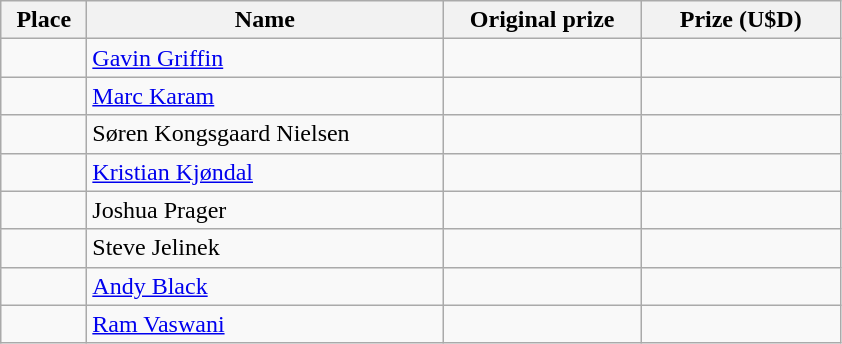<table class="wikitable">
<tr>
<th width="50">Place</th>
<th width="230">Name</th>
<th width="125">Original prize</th>
<th width="125">Prize (U$D)</th>
</tr>
<tr>
<td></td>
<td> <a href='#'>Gavin Griffin</a>   </td>
<td></td>
<td></td>
</tr>
<tr>
<td></td>
<td> <a href='#'>Marc Karam</a></td>
<td></td>
<td></td>
</tr>
<tr>
<td></td>
<td> Søren Kongsgaard Nielsen </td>
<td></td>
<td></td>
</tr>
<tr>
<td></td>
<td> <a href='#'>Kristian Kjøndal</a></td>
<td></td>
<td></td>
</tr>
<tr>
<td></td>
<td> Joshua Prager </td>
<td></td>
<td></td>
</tr>
<tr>
<td></td>
<td> Steve Jelinek </td>
<td></td>
<td></td>
</tr>
<tr>
<td></td>
<td> <a href='#'>Andy Black</a></td>
<td></td>
<td></td>
</tr>
<tr>
<td></td>
<td> <a href='#'>Ram Vaswani</a></td>
<td></td>
<td></td>
</tr>
</table>
